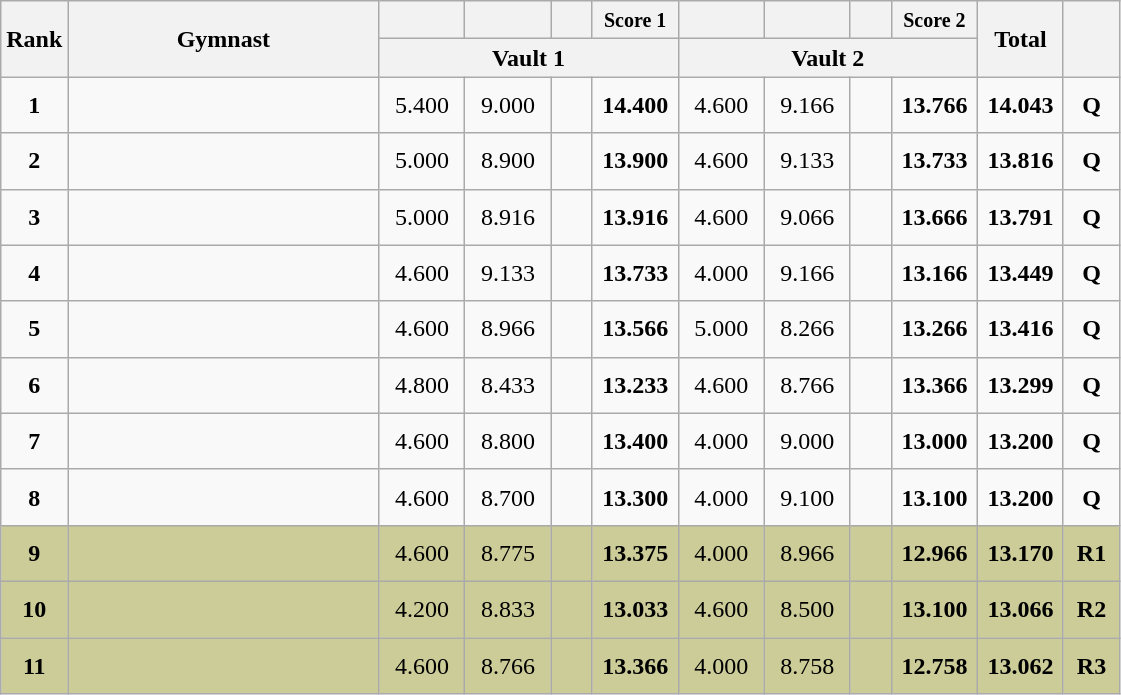<table style="text-align:center;" class="wikitable sortable">
<tr>
<th style="width:15px;" rowspan="2">Rank</th>
<th style="width:200px;" rowspan="2">Gymnast</th>
<th style="width:50px;"><small></small></th>
<th style="width:50px;"><small></small></th>
<th style="width:20px;"><small></small></th>
<th style="width:50px;"><small>Score 1</small></th>
<th style="width:50px;"><small></small></th>
<th style="width:50px;"><small></small></th>
<th style="width:20px;"><small></small></th>
<th style="width:50px;"><small>Score 2</small></th>
<th style="width:50px;" rowspan="2">Total</th>
<th style="width:30px;" rowspan="2"><small></small></th>
</tr>
<tr>
<th colspan="4">Vault 1</th>
<th colspan="4">Vault 2</th>
</tr>
<tr>
<td scope="row" style="text-align:center"><strong>1</strong></td>
<td style="height:30px; text-align:left;"></td>
<td>5.400</td>
<td>9.000</td>
<td></td>
<td><strong>14.400</strong></td>
<td>4.600</td>
<td>9.166</td>
<td></td>
<td><strong>13.766</strong></td>
<td><strong>14.043</strong></td>
<td><strong>Q</strong></td>
</tr>
<tr>
<td scope="row" style="text-align:center"><strong>2</strong></td>
<td style="height:30px; text-align:left;"></td>
<td>5.000</td>
<td>8.900</td>
<td></td>
<td><strong>13.900</strong></td>
<td>4.600</td>
<td>9.133</td>
<td></td>
<td><strong>13.733</strong></td>
<td><strong>13.816</strong></td>
<td><strong>Q</strong></td>
</tr>
<tr>
<td scope="row" style="text-align:center"><strong>3</strong></td>
<td style="height:30px; text-align:left;"></td>
<td>5.000</td>
<td>8.916</td>
<td></td>
<td><strong>13.916</strong></td>
<td>4.600</td>
<td>9.066</td>
<td></td>
<td><strong>13.666</strong></td>
<td><strong>13.791</strong></td>
<td><strong>Q</strong></td>
</tr>
<tr>
<td scope="row" style="text-align:center"><strong>4</strong></td>
<td style="height:30px; text-align:left;"></td>
<td>4.600</td>
<td>9.133</td>
<td></td>
<td><strong>13.733</strong></td>
<td>4.000</td>
<td>9.166</td>
<td></td>
<td><strong>13.166</strong></td>
<td><strong>13.449</strong></td>
<td><strong>Q</strong></td>
</tr>
<tr>
<td scope="row" style="text-align:center"><strong>5</strong></td>
<td style="height:30px; text-align:left;"></td>
<td>4.600</td>
<td>8.966</td>
<td></td>
<td><strong>13.566</strong></td>
<td>5.000</td>
<td>8.266</td>
<td></td>
<td><strong>13.266</strong></td>
<td><strong>13.416</strong></td>
<td><strong>Q</strong></td>
</tr>
<tr>
<td scope="row" style="text-align:center"><strong>6</strong></td>
<td style="height:30px; text-align:left;"></td>
<td>4.800</td>
<td>8.433</td>
<td></td>
<td><strong>13.233</strong></td>
<td>4.600</td>
<td>8.766</td>
<td></td>
<td><strong>13.366</strong></td>
<td><strong>13.299</strong></td>
<td><strong>Q</strong></td>
</tr>
<tr>
<td scope="row" style="text-align:center"><strong>7</strong></td>
<td style="height:30px; text-align:left;"></td>
<td>4.600</td>
<td>8.800</td>
<td></td>
<td><strong>13.400</strong></td>
<td>4.000</td>
<td>9.000</td>
<td></td>
<td><strong>13.000</strong></td>
<td><strong>13.200</strong></td>
<td><strong>Q</strong></td>
</tr>
<tr>
<td scope="row" style="text-align:center"><strong>8</strong></td>
<td style="height:30px; text-align:left;"></td>
<td>4.600</td>
<td>8.700</td>
<td></td>
<td><strong>13.300</strong></td>
<td>4.000</td>
<td>9.100</td>
<td></td>
<td><strong>13.100</strong></td>
<td><strong>13.200</strong></td>
<td><strong>Q</strong></td>
</tr>
<tr style="background:#cccc99;">
<td scope="row" style="text-align:center"><strong>9</strong></td>
<td style="height:30px; text-align:left;"></td>
<td>4.600</td>
<td>8.775</td>
<td></td>
<td><strong>13.375</strong></td>
<td>4.000</td>
<td>8.966</td>
<td></td>
<td><strong>12.966</strong></td>
<td><strong>13.170</strong></td>
<td><strong>R1</strong></td>
</tr>
<tr style="background:#cccc99;">
<td scope="row" style="text-align:center"><strong>10</strong></td>
<td style="height:30px; text-align:left;"></td>
<td>4.200</td>
<td>8.833</td>
<td></td>
<td><strong>13.033</strong></td>
<td>4.600</td>
<td>8.500</td>
<td></td>
<td><strong>13.100</strong></td>
<td><strong>13.066</strong></td>
<td><strong>R2</strong></td>
</tr>
<tr style="background:#cccc99;">
<td scope="row" style="text-align:center"><strong>11</strong></td>
<td style="height:30px; text-align:left;"></td>
<td>4.600</td>
<td>8.766</td>
<td></td>
<td><strong>13.366</strong></td>
<td>4.000</td>
<td>8.758</td>
<td></td>
<td><strong>12.758</strong></td>
<td><strong>13.062</strong></td>
<td><strong>R3</strong></td>
</tr>
</table>
